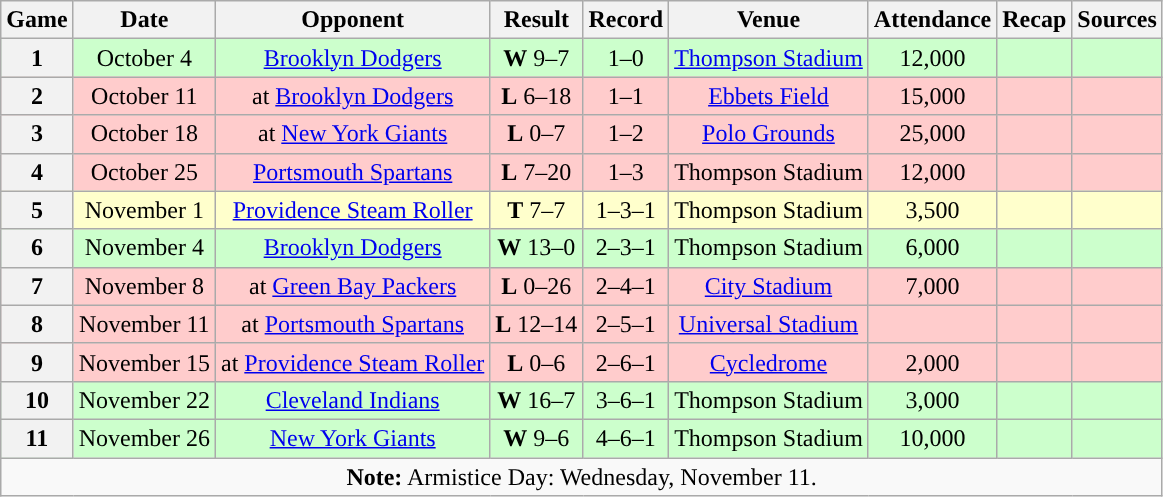<table class="wikitable" style="text-align:center">
<tr>
<th>Game</th>
<th>Date</th>
<th>Opponent</th>
<th>Result</th>
<th>Record</th>
<th>Venue</th>
<th>Attendance</th>
<th>Recap</th>
<th>Sources</th>
</tr>
<tr style="background:#cfc">
<th>1</th>
<td>October 4</td>
<td><a href='#'>Brooklyn Dodgers</a></td>
<td><strong>W</strong> 9–7</td>
<td>1–0</td>
<td><a href='#'>Thompson Stadium</a></td>
<td>12,000</td>
<td></td>
<td></td>
</tr>
<tr style="background:#fcc">
<th>2</th>
<td>October 11</td>
<td>at <a href='#'>Brooklyn Dodgers</a></td>
<td><strong>L</strong> 6–18</td>
<td>1–1</td>
<td><a href='#'>Ebbets Field</a></td>
<td>15,000</td>
<td></td>
<td></td>
</tr>
<tr style="background:#fcc">
<th>3</th>
<td>October 18</td>
<td>at <a href='#'>New York Giants</a></td>
<td><strong>L</strong> 0–7</td>
<td>1–2</td>
<td><a href='#'>Polo Grounds</a></td>
<td>25,000</td>
<td></td>
<td></td>
</tr>
<tr style="background:#fcc">
<th>4</th>
<td>October 25</td>
<td><a href='#'>Portsmouth Spartans</a></td>
<td><strong>L</strong> 7–20</td>
<td>1–3</td>
<td>Thompson Stadium</td>
<td>12,000</td>
<td></td>
<td></td>
</tr>
<tr style="background:#ffc">
<th>5</th>
<td>November 1</td>
<td><a href='#'>Providence Steam Roller</a></td>
<td><strong>T</strong> 7–7</td>
<td>1–3–1</td>
<td>Thompson Stadium</td>
<td>3,500</td>
<td></td>
<td></td>
</tr>
<tr style="background:#cfc">
<th>6</th>
<td>November 4</td>
<td><a href='#'>Brooklyn Dodgers</a></td>
<td><strong>W</strong> 13–0</td>
<td>2–3–1</td>
<td>Thompson Stadium</td>
<td>6,000</td>
<td></td>
<td></td>
</tr>
<tr style="background:#fcc">
<th>7</th>
<td>November 8</td>
<td>at <a href='#'>Green Bay Packers</a></td>
<td><strong>L</strong> 0–26</td>
<td>2–4–1</td>
<td><a href='#'>City Stadium</a></td>
<td>7,000</td>
<td></td>
<td></td>
</tr>
<tr style="background:#fcc">
<th>8</th>
<td>November 11</td>
<td>at <a href='#'>Portsmouth Spartans</a></td>
<td><strong>L</strong> 12–14</td>
<td>2–5–1</td>
<td><a href='#'>Universal Stadium</a></td>
<td></td>
<td></td>
<td></td>
</tr>
<tr style="background:#fcc">
<th>9</th>
<td>November 15</td>
<td>at <a href='#'>Providence Steam Roller</a></td>
<td><strong>L</strong> 0–6</td>
<td>2–6–1</td>
<td><a href='#'>Cycledrome</a></td>
<td>2,000</td>
<td></td>
<td></td>
</tr>
<tr style="background:#cfc">
<th>10</th>
<td>November 22</td>
<td><a href='#'>Cleveland Indians</a></td>
<td><strong>W</strong> 16–7</td>
<td>3–6–1</td>
<td>Thompson Stadium</td>
<td>3,000</td>
<td></td>
<td></td>
</tr>
<tr style="background:#cfc">
<th>11</th>
<td>November 26</td>
<td><a href='#'>New York Giants</a></td>
<td><strong>W</strong> 9–6</td>
<td>4–6–1</td>
<td>Thompson Stadium</td>
<td>10,000</td>
<td></td>
<td></td>
</tr>
<tr>
<td colspan="10"><strong>Note:</strong> Armistice Day: Wednesday, November 11.</td>
</tr>
</table>
